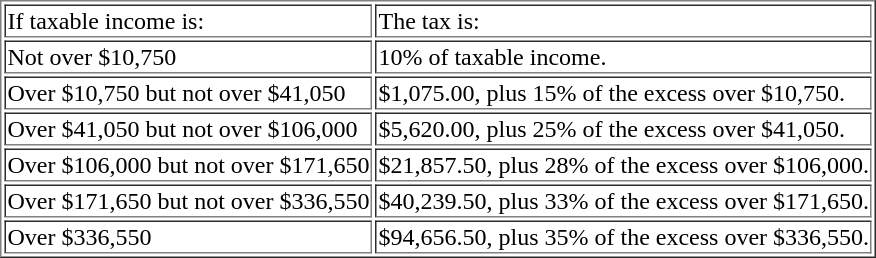<table border=1>
<tr>
<td>If taxable income is:</td>
<td>The tax is:</td>
</tr>
<tr>
<td>Not over $10,750</td>
<td>10% of taxable income.</td>
</tr>
<tr>
<td>Over $10,750 but not over $41,050</td>
<td>$1,075.00, plus 15% of the excess over $10,750.</td>
</tr>
<tr>
<td>Over $41,050 but not over $106,000</td>
<td>$5,620.00, plus 25% of the excess over $41,050.</td>
</tr>
<tr>
<td>Over $106,000 but not over $171,650</td>
<td>$21,857.50, plus 28% of the excess over $106,000.</td>
</tr>
<tr>
<td>Over $171,650 but not over $336,550</td>
<td>$40,239.50, plus 33% of the excess over $171,650.</td>
</tr>
<tr>
<td>Over $336,550</td>
<td>$94,656.50, plus 35% of the excess over $336,550.</td>
</tr>
</table>
